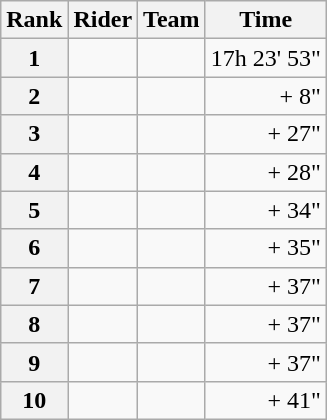<table class="wikitable" margin-bottom:0;">
<tr>
<th scope="col">Rank</th>
<th scope="col">Rider</th>
<th scope="col">Team</th>
<th scope="col">Time</th>
</tr>
<tr>
<th scope="row">1</th>
<td> </td>
<td></td>
<td align="right">17h 23' 53"</td>
</tr>
<tr>
<th scope="row">2</th>
<td> </td>
<td></td>
<td align="right">+ 8"</td>
</tr>
<tr>
<th scope="row">3</th>
<td></td>
<td></td>
<td align="right">+ 27"</td>
</tr>
<tr>
<th scope="row">4</th>
<td></td>
<td></td>
<td align="right">+ 28"</td>
</tr>
<tr>
<th scope="row">5</th>
<td></td>
<td></td>
<td align="right">+ 34"</td>
</tr>
<tr>
<th scope="row">6</th>
<td></td>
<td></td>
<td align="right">+ 35"</td>
</tr>
<tr>
<th scope="row">7</th>
<td></td>
<td></td>
<td align="right">+ 37"</td>
</tr>
<tr>
<th scope="row">8</th>
<td></td>
<td></td>
<td align="right">+ 37"</td>
</tr>
<tr>
<th scope="row">9</th>
<td></td>
<td></td>
<td align="right">+ 37"</td>
</tr>
<tr>
<th scope="row">10</th>
<td></td>
<td></td>
<td align="right">+ 41"</td>
</tr>
</table>
